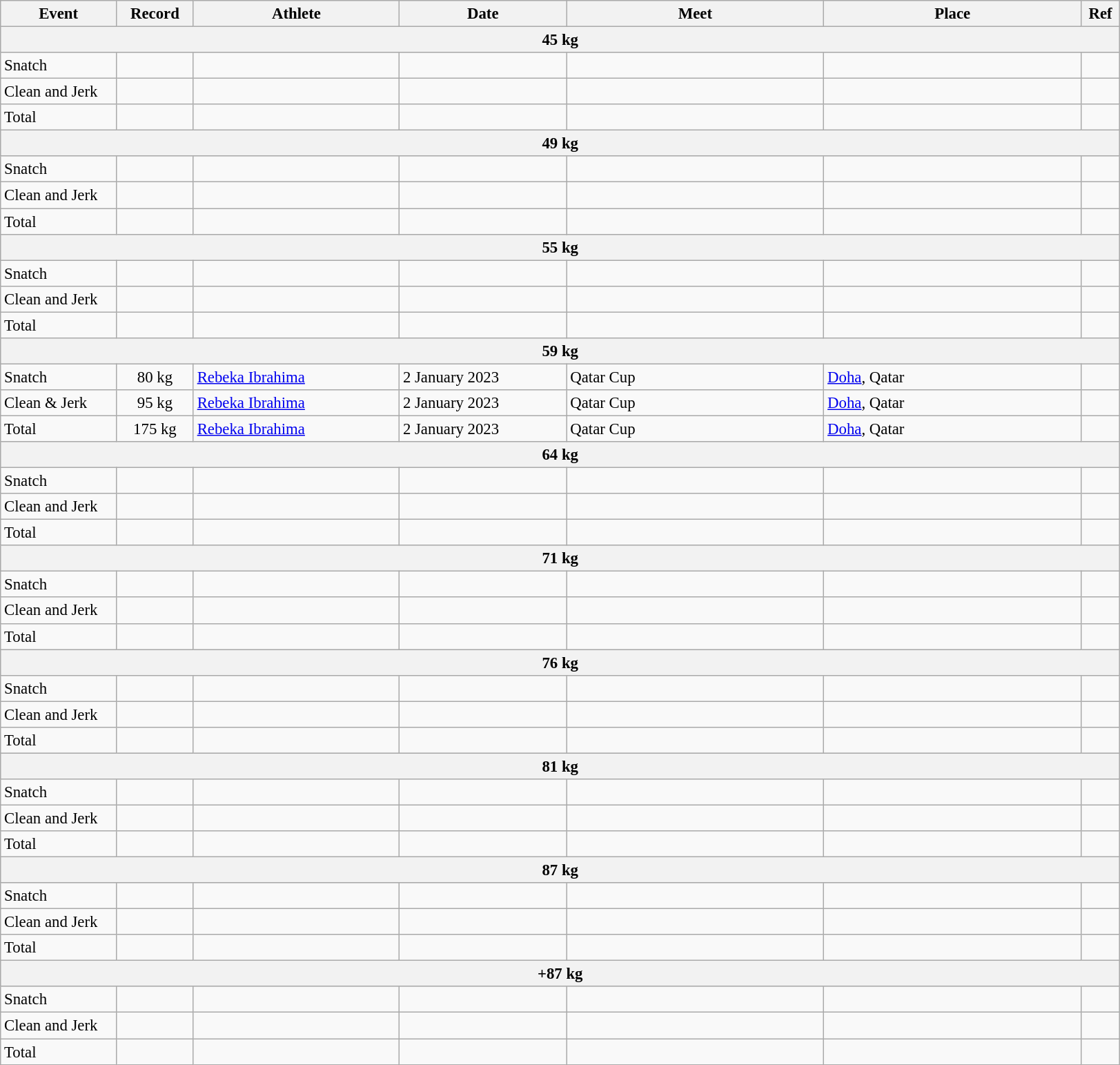<table class="wikitable" style="font-size:95%;">
<tr>
<th width=9%>Event</th>
<th width=6%>Record</th>
<th width=16%>Athlete</th>
<th width=13%>Date</th>
<th width=20%>Meet</th>
<th width=20%>Place</th>
<th width=3%>Ref</th>
</tr>
<tr bgcolor="#DDDDDD">
<th colspan="7">45 kg</th>
</tr>
<tr>
<td>Snatch</td>
<td align="center"></td>
<td></td>
<td></td>
<td></td>
<td></td>
<td></td>
</tr>
<tr>
<td>Clean and Jerk</td>
<td align="center"></td>
<td></td>
<td></td>
<td></td>
<td></td>
<td></td>
</tr>
<tr>
<td>Total</td>
<td align="center"></td>
<td></td>
<td></td>
<td></td>
<td></td>
<td></td>
</tr>
<tr bgcolor="#DDDDDD">
<th colspan="7">49 kg</th>
</tr>
<tr>
<td>Snatch</td>
<td align="center"></td>
<td></td>
<td></td>
<td></td>
<td></td>
<td></td>
</tr>
<tr>
<td>Clean and Jerk</td>
<td align="center"></td>
<td></td>
<td></td>
<td></td>
<td></td>
<td></td>
</tr>
<tr>
<td>Total</td>
<td align="center"></td>
<td></td>
<td></td>
<td></td>
<td></td>
<td></td>
</tr>
<tr bgcolor="#DDDDDD">
<th colspan="7">55 kg</th>
</tr>
<tr>
<td>Snatch</td>
<td align="center"></td>
<td></td>
<td></td>
<td></td>
<td></td>
<td></td>
</tr>
<tr>
<td>Clean and Jerk</td>
<td align="center"></td>
<td></td>
<td></td>
<td></td>
<td></td>
<td></td>
</tr>
<tr>
<td>Total</td>
<td align="center"></td>
<td></td>
<td></td>
<td></td>
<td></td>
<td></td>
</tr>
<tr bgcolor="#DDDDDD">
<th colspan="7">59 kg</th>
</tr>
<tr>
<td>Snatch</td>
<td align="center">80 kg</td>
<td><a href='#'>Rebeka Ibrahima</a></td>
<td>2 January 2023</td>
<td>Qatar Cup</td>
<td><a href='#'>Doha</a>, Qatar</td>
<td></td>
</tr>
<tr>
<td>Clean & Jerk</td>
<td align="center">95 kg</td>
<td><a href='#'>Rebeka Ibrahima</a></td>
<td>2 January 2023</td>
<td>Qatar Cup</td>
<td><a href='#'>Doha</a>, Qatar</td>
<td></td>
</tr>
<tr>
<td>Total</td>
<td align="center">175 kg</td>
<td><a href='#'>Rebeka Ibrahima</a></td>
<td>2 January 2023</td>
<td>Qatar Cup</td>
<td><a href='#'>Doha</a>, Qatar</td>
<td></td>
</tr>
<tr bgcolor="#DDDDDD">
<th colspan="7">64 kg</th>
</tr>
<tr>
<td>Snatch</td>
<td align="center"></td>
<td></td>
<td></td>
<td></td>
<td></td>
<td></td>
</tr>
<tr>
<td>Clean and Jerk</td>
<td align="center"></td>
<td></td>
<td></td>
<td></td>
<td></td>
<td></td>
</tr>
<tr>
<td>Total</td>
<td align="center"></td>
<td></td>
<td></td>
<td></td>
<td></td>
<td></td>
</tr>
<tr bgcolor="#DDDDDD">
<th colspan="7">71 kg</th>
</tr>
<tr>
<td>Snatch</td>
<td align="center"></td>
<td></td>
<td></td>
<td></td>
<td></td>
<td></td>
</tr>
<tr>
<td>Clean and Jerk</td>
<td align="center"></td>
<td></td>
<td></td>
<td></td>
<td></td>
<td></td>
</tr>
<tr>
<td>Total</td>
<td align="center"></td>
<td></td>
<td></td>
<td></td>
<td></td>
<td></td>
</tr>
<tr bgcolor="#DDDDDD">
<th colspan="7">76 kg</th>
</tr>
<tr>
<td>Snatch</td>
<td align="center"></td>
<td></td>
<td></td>
<td></td>
<td></td>
<td></td>
</tr>
<tr>
<td>Clean and Jerk</td>
<td align="center"></td>
<td></td>
<td></td>
<td></td>
<td></td>
<td></td>
</tr>
<tr>
<td>Total</td>
<td align="center"></td>
<td></td>
<td></td>
<td></td>
<td></td>
<td></td>
</tr>
<tr bgcolor="#DDDDDD">
<th colspan="7">81 kg</th>
</tr>
<tr>
<td>Snatch</td>
<td align="center"></td>
<td></td>
<td></td>
<td></td>
<td></td>
<td></td>
</tr>
<tr>
<td>Clean and Jerk</td>
<td align="center"></td>
<td></td>
<td></td>
<td></td>
<td></td>
<td></td>
</tr>
<tr>
<td>Total</td>
<td align="center"></td>
<td></td>
<td></td>
<td></td>
<td></td>
<td></td>
</tr>
<tr bgcolor="#DDDDDD">
<th colspan="7">87 kg</th>
</tr>
<tr>
<td>Snatch</td>
<td align="center"></td>
<td></td>
<td></td>
<td></td>
<td></td>
<td></td>
</tr>
<tr>
<td>Clean and Jerk</td>
<td align="center"></td>
<td></td>
<td></td>
<td></td>
<td></td>
<td></td>
</tr>
<tr>
<td>Total</td>
<td align="center"></td>
<td></td>
<td></td>
<td></td>
<td></td>
<td></td>
</tr>
<tr bgcolor="#DDDDDD">
<th colspan="7">+87 kg</th>
</tr>
<tr>
<td>Snatch</td>
<td align="center"></td>
<td></td>
<td></td>
<td></td>
<td></td>
<td></td>
</tr>
<tr>
<td>Clean and Jerk</td>
<td align="center"></td>
<td></td>
<td></td>
<td></td>
<td></td>
<td></td>
</tr>
<tr>
<td>Total</td>
<td align="center"></td>
<td></td>
<td></td>
<td></td>
<td></td>
<td></td>
</tr>
</table>
